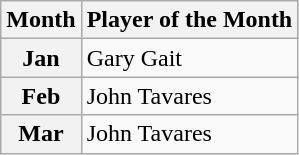<table class="wikitable">
<tr>
<th>Month</th>
<th>Player of the Month</th>
</tr>
<tr>
<th>Jan</th>
<td>Gary Gait</td>
</tr>
<tr>
<th>Feb</th>
<td>John Tavares</td>
</tr>
<tr>
<th>Mar</th>
<td>John Tavares</td>
</tr>
</table>
